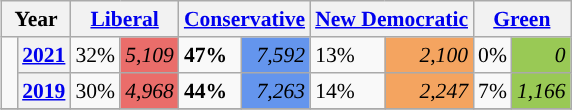<table class="wikitable" style="float:right; width:400; font-size:90%; margin-left:1em;">
<tr>
<th colspan="2" scope="col">Year</th>
<th colspan="2" scope="col"><a href='#'>Liberal</a></th>
<th colspan="2" scope="col"><a href='#'>Conservative</a></th>
<th colspan="2" scope="col"><a href='#'>New Democratic</a></th>
<th colspan="2" scope="col"><a href='#'>Green</a></th>
</tr>
<tr>
<td rowspan="2" style="width: 0.25em; background-color: "></td>
<th><a href='#'>2021</a></th>
<td>32%</td>
<td style="text-align:right; background:#EA6D6A;"><em>5,109</em></td>
<td><strong>47%</strong></td>
<td style="text-align:right; background:#6495ED;"><em>7,592</em></td>
<td>13%</td>
<td style="text-align:right; background:#F4A460;"><em>2,100</em></td>
<td>0%</td>
<td style="text-align:right; background:#99C955;"><em>0</em></td>
</tr>
<tr>
<th><a href='#'>2019</a></th>
<td>30%</td>
<td style="text-align:right; background:#EA6D6A;"><em>4,968</em></td>
<td><strong>44%</strong></td>
<td style="text-align:right; background:#6495ED;"><em>7,263</em></td>
<td>14%</td>
<td style="text-align:right; background:#F4A460;"><em>2,247</em></td>
<td>7%</td>
<td style="text-align:right; background:#99C955;"><em>1,166</em></td>
</tr>
<tr>
</tr>
</table>
